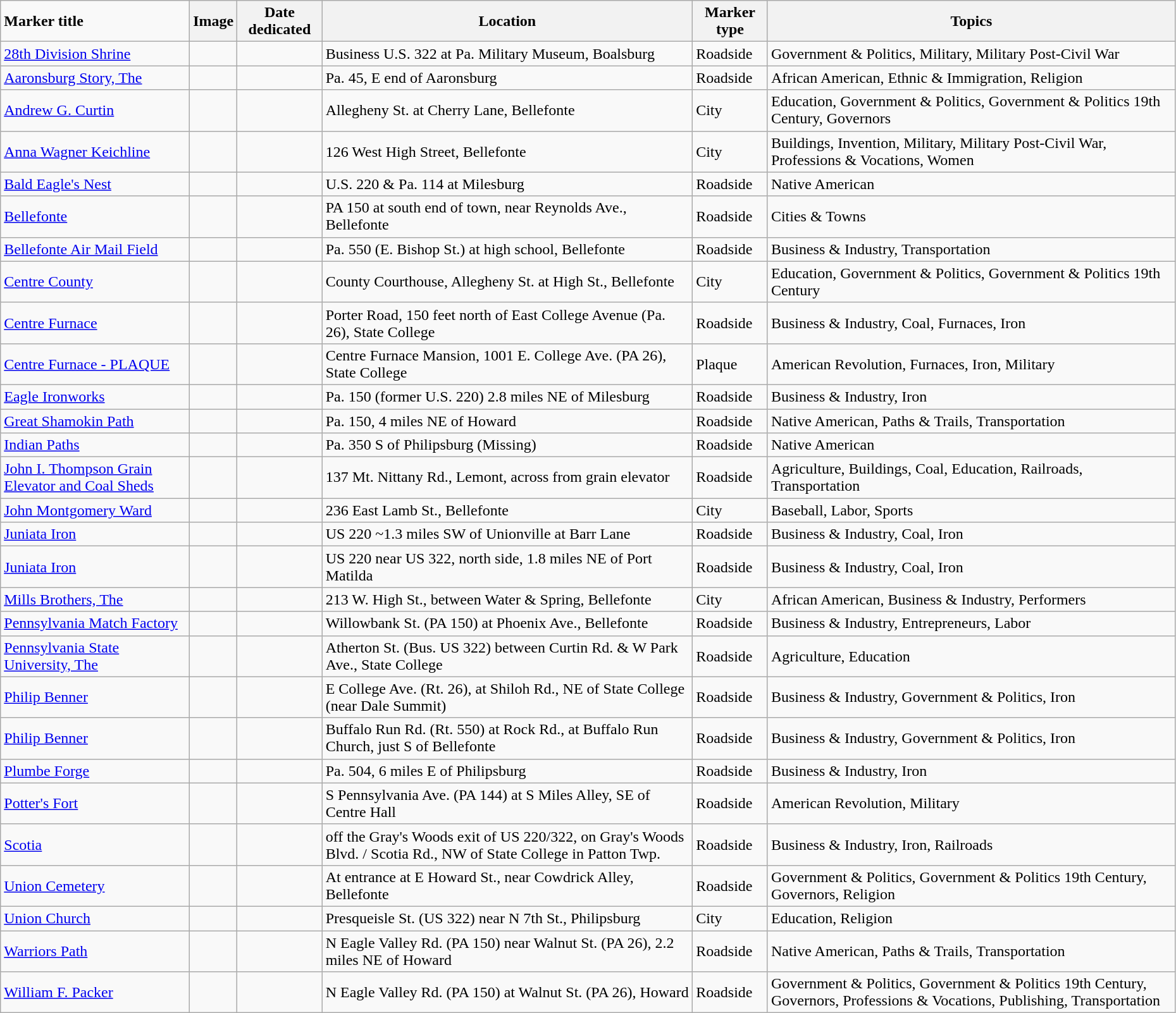<table class="wikitable sortable" style="width:98%">
<tr>
<td><strong>Marker title</strong></td>
<th class="unsortable"><strong>Image</strong></th>
<th><strong>Date dedicated</strong></th>
<th><strong>Location</strong></th>
<th><strong>Marker type</strong></th>
<th><strong>Topics</strong></th>
</tr>
<tr ->
<td><a href='#'>28th Division Shrine</a></td>
<td></td>
<td></td>
<td>Business U.S. 322 at Pa. Military Museum, Boalsburg<br><small></small></td>
<td>Roadside</td>
<td>Government & Politics, Military, Military Post-Civil War</td>
</tr>
<tr ->
<td><a href='#'>Aaronsburg Story, The</a></td>
<td></td>
<td></td>
<td>Pa. 45, E end of Aaronsburg<br><small></small></td>
<td>Roadside</td>
<td>African American, Ethnic & Immigration, Religion</td>
</tr>
<tr ->
<td><a href='#'>Andrew G. Curtin</a></td>
<td></td>
<td></td>
<td>Allegheny St. at Cherry Lane, Bellefonte<br><small></small></td>
<td>City</td>
<td>Education, Government & Politics, Government & Politics 19th Century, Governors</td>
</tr>
<tr ->
<td><a href='#'>Anna Wagner Keichline</a></td>
<td></td>
<td></td>
<td>126 West High Street, Bellefonte<br><small></small></td>
<td>City</td>
<td>Buildings, Invention, Military, Military Post-Civil War, Professions & Vocations, Women</td>
</tr>
<tr ->
<td><a href='#'>Bald Eagle's Nest</a></td>
<td></td>
<td></td>
<td>U.S. 220 & Pa. 114 at Milesburg<br><small></small></td>
<td>Roadside</td>
<td>Native American</td>
</tr>
<tr ->
<td><a href='#'>Bellefonte</a></td>
<td></td>
<td></td>
<td>PA 150 at south end of town, near Reynolds Ave., Bellefonte<br><small></small></td>
<td>Roadside</td>
<td>Cities & Towns</td>
</tr>
<tr ->
<td><a href='#'>Bellefonte Air Mail Field</a></td>
<td></td>
<td></td>
<td>Pa. 550 (E. Bishop St.) at high school, Bellefonte<br><small></small></td>
<td>Roadside</td>
<td>Business & Industry, Transportation</td>
</tr>
<tr ->
<td><a href='#'>Centre County</a></td>
<td></td>
<td></td>
<td>County Courthouse, Allegheny St. at High St., Bellefonte<br><small></small></td>
<td>City</td>
<td>Education, Government & Politics, Government & Politics 19th Century</td>
</tr>
<tr ->
<td><a href='#'>Centre Furnace</a></td>
<td></td>
<td></td>
<td>Porter Road, 150 feet north of East College Avenue (Pa. 26), State College<br><small></small></td>
<td>Roadside</td>
<td>Business & Industry, Coal, Furnaces, Iron</td>
</tr>
<tr ->
<td><a href='#'>Centre Furnace - PLAQUE</a></td>
<td></td>
<td></td>
<td>Centre Furnace Mansion, 1001 E. College Ave. (PA 26), State College<br><small></small></td>
<td>Plaque</td>
<td>American Revolution, Furnaces, Iron, Military</td>
</tr>
<tr ->
<td><a href='#'>Eagle Ironworks</a></td>
<td></td>
<td></td>
<td>Pa. 150 (former U.S. 220) 2.8 miles NE of Milesburg<br><small></small></td>
<td>Roadside</td>
<td>Business & Industry, Iron</td>
</tr>
<tr ->
<td><a href='#'>Great Shamokin Path</a></td>
<td></td>
<td></td>
<td>Pa. 150, 4 miles NE of Howard<br><small></small></td>
<td>Roadside</td>
<td>Native American, Paths & Trails, Transportation</td>
</tr>
<tr ->
<td><a href='#'>Indian Paths</a></td>
<td></td>
<td></td>
<td>Pa. 350 S of Philipsburg (Missing)<br><small></small></td>
<td>Roadside</td>
<td>Native American</td>
</tr>
<tr ->
<td><a href='#'>John I. Thompson Grain Elevator and Coal Sheds</a></td>
<td></td>
<td></td>
<td>137 Mt. Nittany Rd., Lemont, across from grain elevator<br><small></small></td>
<td>Roadside</td>
<td>Agriculture, Buildings, Coal, Education, Railroads, Transportation</td>
</tr>
<tr ->
<td><a href='#'>John Montgomery Ward</a></td>
<td></td>
<td></td>
<td>236 East Lamb St., Bellefonte<br><small></small></td>
<td>City</td>
<td>Baseball, Labor, Sports</td>
</tr>
<tr ->
<td><a href='#'>Juniata Iron</a></td>
<td></td>
<td></td>
<td>US 220 ~1.3 miles SW of Unionville at Barr Lane<br><small></small></td>
<td>Roadside</td>
<td>Business & Industry, Coal, Iron</td>
</tr>
<tr ->
<td><a href='#'>Juniata Iron</a></td>
<td></td>
<td></td>
<td>US 220 near US 322, north side, 1.8 miles NE of Port Matilda<br><small></small></td>
<td>Roadside</td>
<td>Business & Industry, Coal, Iron</td>
</tr>
<tr ->
<td><a href='#'>Mills Brothers, The</a></td>
<td></td>
<td></td>
<td>213 W. High St., between Water & Spring, Bellefonte<br><small></small></td>
<td>City</td>
<td>African American, Business & Industry, Performers</td>
</tr>
<tr ->
<td><a href='#'>Pennsylvania Match Factory</a></td>
<td></td>
<td></td>
<td>Willowbank St. (PA 150) at Phoenix Ave., Bellefonte<br><small></small></td>
<td>Roadside</td>
<td>Business & Industry, Entrepreneurs, Labor</td>
</tr>
<tr ->
<td><a href='#'>Pennsylvania State University, The</a></td>
<td></td>
<td></td>
<td>Atherton St. (Bus. US 322) between Curtin Rd. & W Park Ave., State College<br><small></small></td>
<td>Roadside</td>
<td>Agriculture, Education</td>
</tr>
<tr ->
<td><a href='#'>Philip Benner</a></td>
<td></td>
<td></td>
<td>E College Ave. (Rt. 26), at Shiloh Rd., NE of State College (near Dale Summit)<br><small></small></td>
<td>Roadside</td>
<td>Business & Industry, Government & Politics, Iron</td>
</tr>
<tr ->
<td><a href='#'>Philip Benner</a></td>
<td></td>
<td></td>
<td>Buffalo Run Rd. (Rt. 550) at Rock Rd., at Buffalo Run Church, just S of Bellefonte<br><small></small></td>
<td>Roadside</td>
<td>Business & Industry, Government & Politics, Iron</td>
</tr>
<tr ->
<td><a href='#'>Plumbe Forge</a></td>
<td></td>
<td></td>
<td>Pa. 504, 6 miles E of Philipsburg<br><small></small></td>
<td>Roadside</td>
<td>Business & Industry, Iron</td>
</tr>
<tr ->
<td><a href='#'>Potter's Fort</a></td>
<td></td>
<td></td>
<td>S Pennsylvania Ave. (PA 144) at S Miles Alley, SE of Centre Hall<br><small></small></td>
<td>Roadside</td>
<td>American Revolution, Military</td>
</tr>
<tr ->
<td><a href='#'>Scotia</a></td>
<td></td>
<td></td>
<td>off the Gray's Woods exit of US 220/322, on Gray's Woods Blvd. / Scotia Rd., NW of State College in Patton Twp.<br><small></small></td>
<td>Roadside</td>
<td>Business & Industry, Iron, Railroads</td>
</tr>
<tr ->
<td><a href='#'>Union Cemetery</a></td>
<td></td>
<td></td>
<td>At entrance at E Howard St., near Cowdrick Alley, Bellefonte<br><small></small></td>
<td>Roadside</td>
<td>Government & Politics, Government & Politics 19th Century, Governors, Religion</td>
</tr>
<tr ->
<td><a href='#'>Union Church</a></td>
<td></td>
<td></td>
<td>Presqueisle St. (US 322) near N 7th St., Philipsburg<br><small></small></td>
<td>City</td>
<td>Education, Religion</td>
</tr>
<tr ->
<td><a href='#'>Warriors Path</a></td>
<td></td>
<td></td>
<td>N Eagle Valley Rd. (PA 150) near Walnut St. (PA 26), 2.2 miles NE of Howard<br><small></small></td>
<td>Roadside</td>
<td>Native American, Paths & Trails, Transportation</td>
</tr>
<tr ->
<td><a href='#'>William F. Packer</a></td>
<td></td>
<td></td>
<td>N Eagle Valley Rd. (PA 150) at Walnut St. (PA 26), Howard<br><small></small></td>
<td>Roadside</td>
<td>Government & Politics, Government & Politics 19th Century, Governors, Professions & Vocations, Publishing, Transportation</td>
</tr>
</table>
